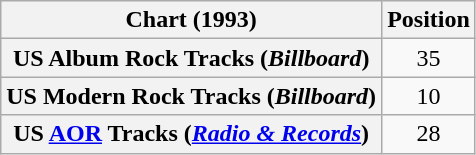<table class="wikitable plainrowheaders">
<tr>
<th scope="col">Chart (1993)</th>
<th scope="col">Position</th>
</tr>
<tr>
<th scope="row">US Album Rock Tracks (<em>Billboard</em>)</th>
<td align="center">35</td>
</tr>
<tr>
<th scope="row">US Modern Rock Tracks (<em>Billboard</em>)</th>
<td align="center">10</td>
</tr>
<tr>
<th scope="row">US <a href='#'>AOR</a> Tracks (<em><a href='#'>Radio & Records</a></em>)</th>
<td align="center">28</td>
</tr>
</table>
